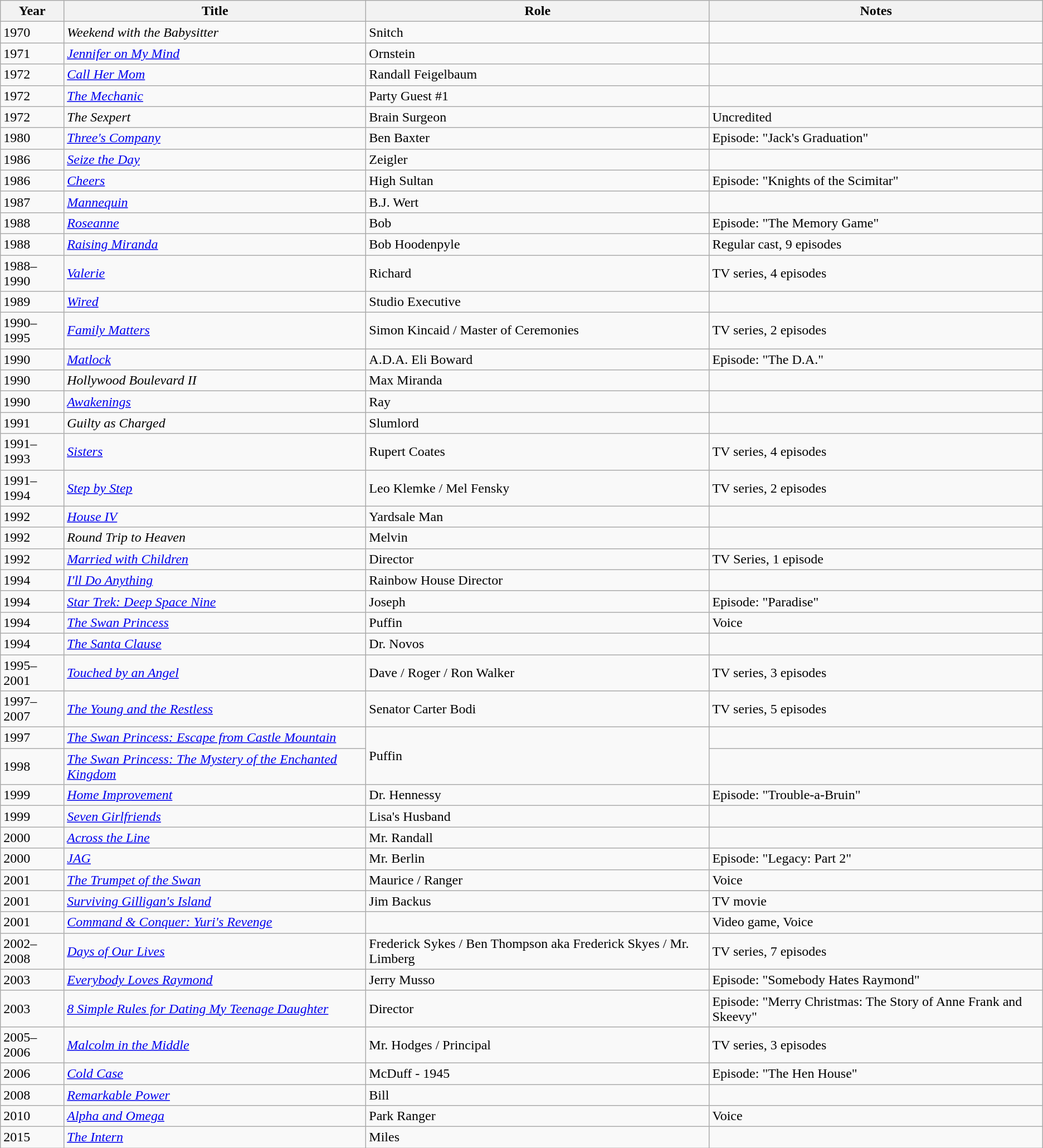<table class="wikitable">
<tr>
<th>Year</th>
<th>Title</th>
<th>Role</th>
<th>Notes</th>
</tr>
<tr>
<td>1970</td>
<td><em>Weekend with the Babysitter</em></td>
<td>Snitch</td>
<td></td>
</tr>
<tr>
<td>1971</td>
<td><em><a href='#'>Jennifer on My Mind</a></em></td>
<td>Ornstein</td>
<td></td>
</tr>
<tr>
<td>1972</td>
<td><em><a href='#'>Call Her Mom</a></em></td>
<td>Randall Feigelbaum</td>
<td></td>
</tr>
<tr>
<td>1972</td>
<td><em><a href='#'>The Mechanic</a></em></td>
<td>Party Guest #1</td>
<td></td>
</tr>
<tr>
<td>1972</td>
<td><em>The Sexpert</em></td>
<td>Brain Surgeon</td>
<td>Uncredited</td>
</tr>
<tr>
<td>1980</td>
<td><em><a href='#'>Three's Company</a></em></td>
<td>Ben Baxter</td>
<td>Episode: "Jack's Graduation"</td>
</tr>
<tr>
<td>1986</td>
<td><em><a href='#'>Seize the Day</a></em></td>
<td>Zeigler</td>
<td></td>
</tr>
<tr>
<td>1986</td>
<td><em><a href='#'>Cheers</a></em></td>
<td>High Sultan</td>
<td>Episode: "Knights of the Scimitar"</td>
</tr>
<tr>
<td>1987</td>
<td><em><a href='#'>Mannequin</a></em></td>
<td>B.J. Wert</td>
<td></td>
</tr>
<tr>
<td>1988</td>
<td><em><a href='#'>Roseanne</a></em></td>
<td>Bob</td>
<td>Episode: "The Memory Game"</td>
</tr>
<tr>
<td>1988</td>
<td><em><a href='#'>Raising Miranda</a></em></td>
<td>Bob Hoodenpyle</td>
<td>Regular cast, 9 episodes</td>
</tr>
<tr>
<td>1988–1990</td>
<td><em><a href='#'>Valerie</a></em></td>
<td>Richard</td>
<td>TV series, 4 episodes</td>
</tr>
<tr>
<td>1989</td>
<td><em><a href='#'>Wired</a></em></td>
<td>Studio Executive</td>
<td></td>
</tr>
<tr>
<td>1990–1995</td>
<td><em><a href='#'>Family Matters</a></em></td>
<td>Simon Kincaid / Master of Ceremonies</td>
<td>TV series, 2 episodes</td>
</tr>
<tr>
<td>1990</td>
<td><em><a href='#'>Matlock</a></em></td>
<td>A.D.A. Eli Boward</td>
<td>Episode: "The D.A."</td>
</tr>
<tr>
<td>1990</td>
<td><em>Hollywood Boulevard II</em></td>
<td>Max Miranda</td>
<td></td>
</tr>
<tr>
<td>1990</td>
<td><em><a href='#'>Awakenings</a></em></td>
<td>Ray</td>
<td></td>
</tr>
<tr>
<td>1991</td>
<td><em>Guilty as Charged</em></td>
<td>Slumlord</td>
<td></td>
</tr>
<tr>
<td>1991–1993</td>
<td><em><a href='#'>Sisters</a></em></td>
<td>Rupert Coates</td>
<td>TV series, 4 episodes</td>
</tr>
<tr>
<td>1991–1994</td>
<td><em><a href='#'>Step by Step</a></em></td>
<td>Leo Klemke / Mel Fensky</td>
<td>TV series, 2 episodes</td>
</tr>
<tr>
<td>1992</td>
<td><em><a href='#'>House IV</a></em></td>
<td>Yardsale Man</td>
<td></td>
</tr>
<tr>
<td>1992</td>
<td><em>Round Trip to Heaven</em></td>
<td>Melvin</td>
<td></td>
</tr>
<tr>
<td>1992</td>
<td><em><a href='#'>Married with Children</a></em></td>
<td>Director</td>
<td>TV Series, 1 episode</td>
</tr>
<tr>
<td>1994</td>
<td><em><a href='#'>I'll Do Anything</a></em></td>
<td>Rainbow House Director</td>
<td></td>
</tr>
<tr>
<td>1994</td>
<td><em><a href='#'>Star Trek: Deep Space Nine</a></em></td>
<td>Joseph</td>
<td>Episode: "Paradise"</td>
</tr>
<tr>
<td>1994</td>
<td><em><a href='#'>The Swan Princess</a></em></td>
<td>Puffin</td>
<td>Voice</td>
</tr>
<tr>
<td>1994</td>
<td><em><a href='#'>The Santa Clause</a></em></td>
<td>Dr. Novos</td>
<td></td>
</tr>
<tr>
<td>1995–2001</td>
<td><em><a href='#'>Touched by an Angel</a></em></td>
<td>Dave / Roger / Ron Walker</td>
<td>TV series, 3 episodes</td>
</tr>
<tr>
<td>1997–2007</td>
<td><em><a href='#'>The Young and the Restless</a></em></td>
<td>Senator Carter Bodi</td>
<td>TV series, 5 episodes</td>
</tr>
<tr>
<td>1997</td>
<td><em><a href='#'>The Swan Princess: Escape from Castle Mountain</a></em></td>
<td rowspan="2">Puffin</td>
<td></td>
</tr>
<tr>
<td>1998</td>
<td><em><a href='#'>The Swan Princess: The Mystery of the Enchanted Kingdom</a></em></td>
<td></td>
</tr>
<tr>
<td>1999</td>
<td><em><a href='#'>Home Improvement</a></em></td>
<td>Dr. Hennessy</td>
<td>Episode: "Trouble-a-Bruin"</td>
</tr>
<tr>
<td>1999</td>
<td><em><a href='#'>Seven Girlfriends</a></em></td>
<td>Lisa's Husband</td>
<td></td>
</tr>
<tr>
<td>2000</td>
<td><em><a href='#'>Across the Line</a></em></td>
<td>Mr. Randall</td>
<td></td>
</tr>
<tr>
<td>2000</td>
<td><em><a href='#'>JAG</a></em></td>
<td>Mr. Berlin</td>
<td>Episode: "Legacy: Part 2"</td>
</tr>
<tr>
<td>2001</td>
<td><em><a href='#'>The Trumpet of the Swan</a></em></td>
<td>Maurice / Ranger</td>
<td>Voice</td>
</tr>
<tr>
<td>2001</td>
<td><em><a href='#'>Surviving Gilligan's Island</a></em></td>
<td>Jim Backus</td>
<td>TV movie</td>
</tr>
<tr>
<td>2001</td>
<td><em><a href='#'>Command & Conquer: Yuri's Revenge</a></em></td>
<td></td>
<td>Video game, Voice</td>
</tr>
<tr>
<td>2002–2008</td>
<td><em><a href='#'>Days of Our Lives</a></em></td>
<td>Frederick Sykes / Ben Thompson aka Frederick Skyes / Mr. Limberg</td>
<td>TV series, 7 episodes</td>
</tr>
<tr>
<td>2003</td>
<td><em><a href='#'>Everybody Loves Raymond</a></em></td>
<td>Jerry Musso</td>
<td>Episode: "Somebody Hates Raymond"</td>
</tr>
<tr>
<td>2003</td>
<td><em><a href='#'>8 Simple Rules for Dating My Teenage Daughter</a></em></td>
<td>Director</td>
<td>Episode: "Merry Christmas: The Story of Anne Frank and Skeevy"</td>
</tr>
<tr>
<td>2005–2006</td>
<td><em><a href='#'>Malcolm in the Middle</a></em></td>
<td>Mr. Hodges / Principal</td>
<td>TV series, 3 episodes</td>
</tr>
<tr>
<td>2006</td>
<td><em><a href='#'>Cold Case</a></em></td>
<td>McDuff - 1945</td>
<td>Episode: "The Hen House"</td>
</tr>
<tr>
<td>2008</td>
<td><em><a href='#'>Remarkable Power</a></em></td>
<td>Bill</td>
<td></td>
</tr>
<tr>
<td>2010</td>
<td><em><a href='#'>Alpha and Omega</a></em></td>
<td>Park Ranger</td>
<td>Voice</td>
</tr>
<tr>
<td>2015</td>
<td><em><a href='#'>The Intern</a></em></td>
<td>Miles</td>
<td></td>
</tr>
</table>
